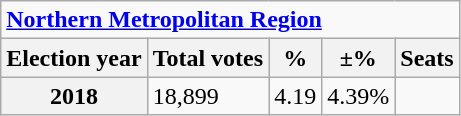<table class=wikitable>
<tr>
<td colspan=6><strong><a href='#'>Northern Metropolitan Region</a></strong></td>
</tr>
<tr>
<th>Election year</th>
<th>Total votes</th>
<th>%</th>
<th>±%</th>
<th>Seats</th>
</tr>
<tr>
<th>2018</th>
<td>18,899</td>
<td>4.19</td>
<td> 4.39%</td>
<td></td>
</tr>
</table>
